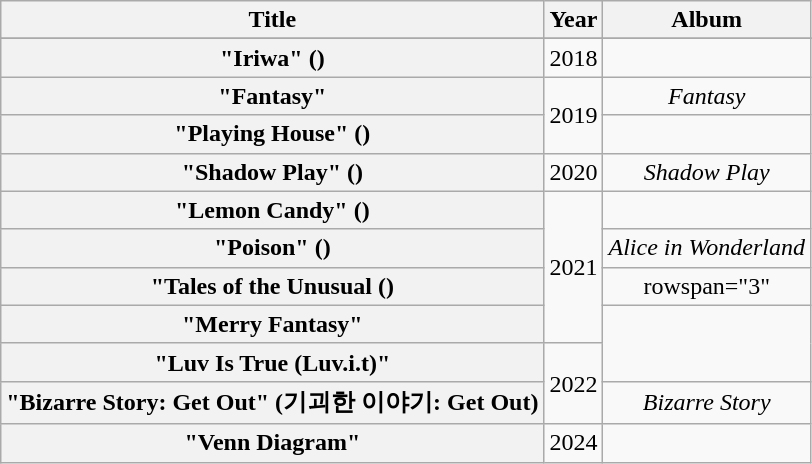<table class="wikitable plainrowheaders" style="text-align:center;">
<tr>
<th scope="col">Title</th>
<th scope="col">Year</th>
<th scope="col">Album</th>
</tr>
<tr>
</tr>
<tr>
<th scope="row">"Iriwa" ()</th>
<td>2018</td>
<td></td>
</tr>
<tr>
<th scope="row">"Fantasy"</th>
<td rowspan="2">2019</td>
<td><em>Fantasy</em></td>
</tr>
<tr>
<th scope="row">"Playing House" ()</th>
<td></td>
</tr>
<tr>
<th scope="row">"Shadow Play" ()</th>
<td>2020</td>
<td><em>Shadow Play</em></td>
</tr>
<tr>
<th scope="row">"Lemon Candy" ()</th>
<td rowspan="4">2021</td>
<td></td>
</tr>
<tr>
<th scope="row">"Poison" ()</th>
<td><em>Alice in Wonderland</em></td>
</tr>
<tr>
<th scope="row">"Tales of the Unusual ()</th>
<td>rowspan="3" </td>
</tr>
<tr>
<th scope="row">"Merry Fantasy"</th>
</tr>
<tr>
<th scope="row">"Luv Is True (Luv.i.t)"</th>
<td rowspan="2">2022</td>
</tr>
<tr>
<th scope="row">"Bizarre Story: Get Out" (기괴한 이야기: Get Out)</th>
<td><em>Bizarre Story</em></td>
</tr>
<tr>
<th scope="row">"Venn Diagram"</th>
<td scope="row">2024</td>
<td></td>
</tr>
</table>
